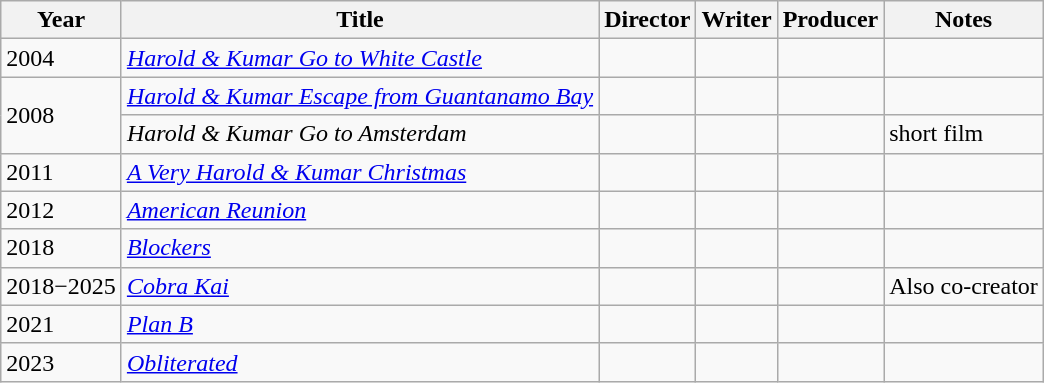<table class="wikitable sortable">
<tr>
<th>Year</th>
<th>Title</th>
<th>Director</th>
<th>Writer</th>
<th>Producer</th>
<th class="unsortable">Notes</th>
</tr>
<tr>
<td>2004</td>
<td><em><a href='#'>Harold & Kumar Go to White Castle</a></em></td>
<td></td>
<td></td>
<td></td>
<td></td>
</tr>
<tr>
<td rowspan=2>2008</td>
<td><em><a href='#'>Harold & Kumar Escape from Guantanamo Bay</a></em></td>
<td></td>
<td></td>
<td></td>
<td></td>
</tr>
<tr>
<td><em>Harold & Kumar Go to Amsterdam</em></td>
<td></td>
<td></td>
<td></td>
<td>short film</td>
</tr>
<tr>
<td>2011</td>
<td><em><a href='#'>A Very Harold & Kumar Christmas</a></em></td>
<td></td>
<td></td>
<td></td>
<td></td>
</tr>
<tr>
<td>2012</td>
<td><em><a href='#'>American Reunion</a></em></td>
<td></td>
<td></td>
<td></td>
<td></td>
</tr>
<tr>
<td>2018</td>
<td><em><a href='#'>Blockers</a></em></td>
<td></td>
<td></td>
<td></td>
<td></td>
</tr>
<tr>
<td>2018−2025</td>
<td><em><a href='#'>Cobra Kai</a></em></td>
<td></td>
<td></td>
<td></td>
<td>Also co-creator</td>
</tr>
<tr>
<td>2021</td>
<td><em><a href='#'>Plan B</a></em></td>
<td></td>
<td></td>
<td></td>
<td></td>
</tr>
<tr>
<td>2023</td>
<td><em><a href='#'>Obliterated</a></em></td>
<td></td>
<td></td>
<td></td>
<td></td>
</tr>
</table>
